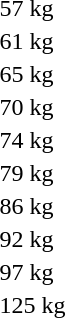<table>
<tr>
<td rowspan=2>57 kg<br></td>
<td rowspan=2></td>
<td rowspan=2></td>
<td></td>
</tr>
<tr>
<td></td>
</tr>
<tr>
<td rowspan=2>61 kg<br></td>
<td rowspan=2></td>
<td rowspan=2></td>
<td></td>
</tr>
<tr>
<td></td>
</tr>
<tr>
<td rowspan=2>65 kg<br></td>
<td rowspan=2></td>
<td rowspan=2></td>
<td></td>
</tr>
<tr>
<td></td>
</tr>
<tr>
<td rowspan=2>70 kg<br></td>
<td rowspan=2></td>
<td rowspan=2></td>
<td></td>
</tr>
<tr>
<td></td>
</tr>
<tr>
<td rowspan=2>74 kg<br></td>
<td rowspan=2></td>
<td rowspan=2></td>
<td></td>
</tr>
<tr>
<td></td>
</tr>
<tr>
<td rowspan=2>79 kg<br></td>
<td rowspan=2></td>
<td rowspan=2></td>
<td></td>
</tr>
<tr>
<td></td>
</tr>
<tr>
<td rowspan=2>86 kg<br></td>
<td rowspan=2></td>
<td rowspan=2></td>
<td></td>
</tr>
<tr>
<td></td>
</tr>
<tr>
<td rowspan=2>92 kg<br></td>
<td rowspan=2></td>
<td rowspan=2></td>
<td></td>
</tr>
<tr>
<td></td>
</tr>
<tr>
<td rowspan=2>97 kg<br></td>
<td rowspan=2></td>
<td rowspan=2></td>
<td></td>
</tr>
<tr>
<td></td>
</tr>
<tr>
<td rowspan=2>125 kg<br></td>
<td rowspan=2></td>
<td rowspan=2></td>
<td></td>
</tr>
<tr>
<td></td>
</tr>
</table>
